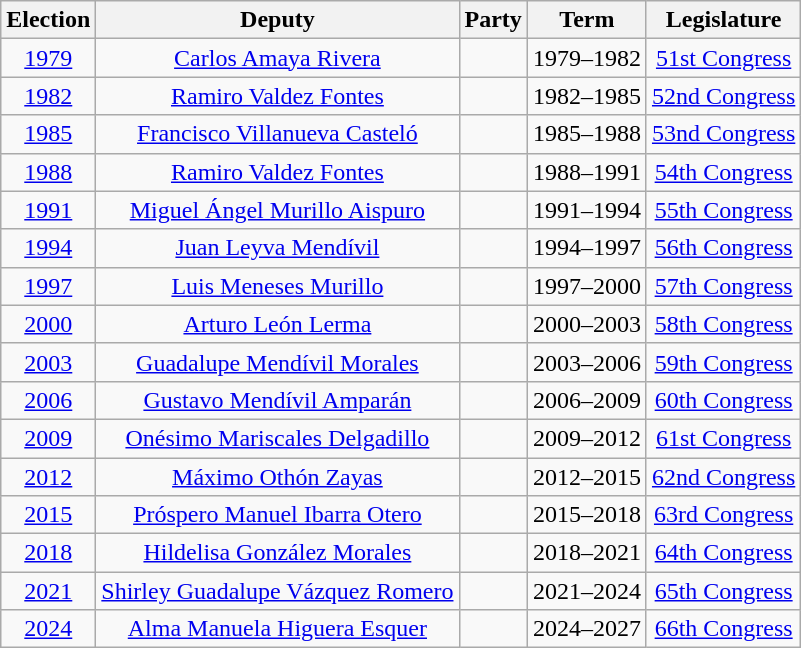<table class="wikitable sortable" style="text-align: center">
<tr>
<th>Election</th>
<th class="unsortable">Deputy</th>
<th class="unsortable">Party</th>
<th class="unsortable">Term</th>
<th class="unsortable">Legislature</th>
</tr>
<tr>
<td><a href='#'>1979</a></td>
<td><a href='#'>Carlos Amaya Rivera</a></td>
<td></td>
<td>1979–1982</td>
<td><a href='#'>51st Congress</a></td>
</tr>
<tr>
<td><a href='#'>1982</a></td>
<td><a href='#'>Ramiro Valdez Fontes</a></td>
<td></td>
<td>1982–1985</td>
<td><a href='#'>52nd Congress</a></td>
</tr>
<tr>
<td><a href='#'>1985</a></td>
<td><a href='#'>Francisco Villanueva Casteló</a></td>
<td></td>
<td>1985–1988</td>
<td><a href='#'>53nd Congress</a></td>
</tr>
<tr>
<td><a href='#'>1988</a></td>
<td><a href='#'>Ramiro Valdez Fontes</a></td>
<td></td>
<td>1988–1991</td>
<td><a href='#'>54th Congress</a></td>
</tr>
<tr>
<td><a href='#'>1991</a></td>
<td><a href='#'>Miguel Ángel Murillo Aispuro</a></td>
<td></td>
<td>1991–1994</td>
<td><a href='#'>55th Congress</a></td>
</tr>
<tr>
<td><a href='#'>1994</a></td>
<td><a href='#'>Juan Leyva Mendívil</a></td>
<td></td>
<td>1994–1997</td>
<td><a href='#'>56th Congress</a></td>
</tr>
<tr>
<td><a href='#'>1997</a></td>
<td><a href='#'>Luis Meneses Murillo</a></td>
<td></td>
<td>1997–2000</td>
<td><a href='#'>57th Congress</a></td>
</tr>
<tr>
<td><a href='#'>2000</a></td>
<td><a href='#'>Arturo León Lerma</a></td>
<td></td>
<td>2000–2003</td>
<td><a href='#'>58th Congress</a></td>
</tr>
<tr>
<td><a href='#'>2003</a></td>
<td><a href='#'>Guadalupe Mendívil Morales</a></td>
<td></td>
<td>2003–2006</td>
<td><a href='#'>59th Congress</a></td>
</tr>
<tr>
<td><a href='#'>2006</a></td>
<td><a href='#'>Gustavo Mendívil Amparán</a></td>
<td></td>
<td>2006–2009</td>
<td><a href='#'>60th Congress</a></td>
</tr>
<tr>
<td><a href='#'>2009</a></td>
<td><a href='#'>Onésimo Mariscales Delgadillo</a></td>
<td></td>
<td>2009–2012</td>
<td><a href='#'>61st Congress</a></td>
</tr>
<tr>
<td><a href='#'>2012</a></td>
<td><a href='#'>Máximo Othón Zayas</a></td>
<td></td>
<td>2012–2015</td>
<td><a href='#'>62nd Congress</a></td>
</tr>
<tr>
<td><a href='#'>2015</a></td>
<td><a href='#'>Próspero Manuel Ibarra Otero</a></td>
<td></td>
<td>2015–2018</td>
<td><a href='#'>63rd Congress</a></td>
</tr>
<tr>
<td><a href='#'>2018</a></td>
<td><a href='#'>Hildelisa González Morales</a></td>
<td></td>
<td>2018–2021</td>
<td><a href='#'>64th Congress</a></td>
</tr>
<tr>
<td><a href='#'>2021</a></td>
<td><a href='#'>Shirley Guadalupe Vázquez Romero</a></td>
<td></td>
<td>2021–2024</td>
<td><a href='#'>65th Congress</a></td>
</tr>
<tr>
<td><a href='#'>2024</a></td>
<td><a href='#'>Alma Manuela Higuera Esquer</a></td>
<td></td>
<td>2024–2027</td>
<td><a href='#'>66th Congress</a></td>
</tr>
</table>
